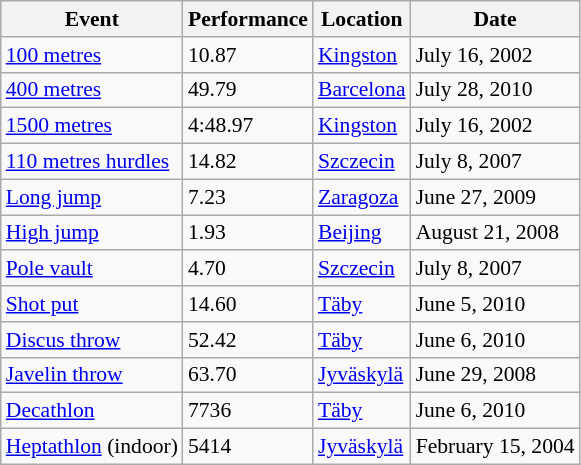<table class="wikitable" style="font-size:90%">
<tr>
<th>Event</th>
<th>Performance</th>
<th>Location</th>
<th>Date</th>
</tr>
<tr>
<td><a href='#'>100&nbsp;metres</a></td>
<td>10.87</td>
<td><a href='#'>Kingston</a></td>
<td>July 16, 2002</td>
</tr>
<tr>
<td><a href='#'>400&nbsp;metres</a></td>
<td>49.79</td>
<td><a href='#'>Barcelona</a></td>
<td>July 28, 2010</td>
</tr>
<tr>
<td><a href='#'>1500&nbsp;metres</a></td>
<td>4:48.97</td>
<td><a href='#'>Kingston</a></td>
<td>July 16, 2002</td>
</tr>
<tr>
<td><a href='#'>110&nbsp;metres hurdles</a></td>
<td>14.82</td>
<td><a href='#'>Szczecin</a></td>
<td>July 8, 2007</td>
</tr>
<tr>
<td><a href='#'>Long jump</a></td>
<td>7.23</td>
<td><a href='#'>Zaragoza</a></td>
<td>June 27, 2009</td>
</tr>
<tr>
<td><a href='#'>High jump</a></td>
<td>1.93</td>
<td><a href='#'>Beijing</a></td>
<td>August 21, 2008</td>
</tr>
<tr>
<td><a href='#'>Pole vault</a></td>
<td>4.70</td>
<td><a href='#'>Szczecin</a></td>
<td>July 8, 2007</td>
</tr>
<tr>
<td><a href='#'>Shot put</a></td>
<td>14.60</td>
<td><a href='#'>Täby</a></td>
<td>June 5, 2010</td>
</tr>
<tr>
<td><a href='#'>Discus throw</a></td>
<td>52.42</td>
<td><a href='#'>Täby</a></td>
<td>June 6, 2010</td>
</tr>
<tr>
<td><a href='#'>Javelin throw</a></td>
<td>63.70</td>
<td><a href='#'>Jyväskylä</a></td>
<td>June 29, 2008</td>
</tr>
<tr>
<td><a href='#'>Decathlon</a></td>
<td>7736</td>
<td><a href='#'>Täby</a></td>
<td>June 6, 2010</td>
</tr>
<tr>
<td><a href='#'>Heptathlon</a> (indoor)</td>
<td>5414</td>
<td><a href='#'>Jyväskylä</a></td>
<td>February 15, 2004</td>
</tr>
</table>
